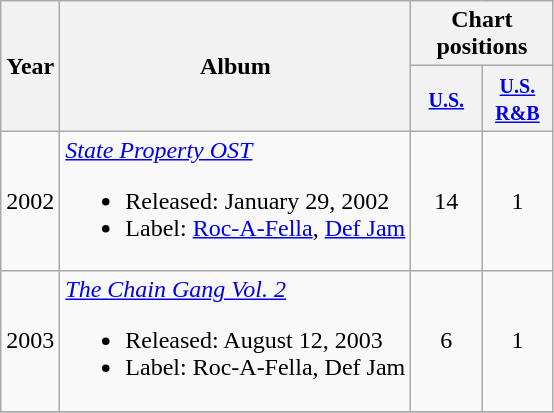<table class="wikitable">
<tr>
<th rowspan="2">Year</th>
<th rowspan="2">Album</th>
<th colspan="3">Chart positions</th>
</tr>
<tr>
<th align="center" width="40"><small><a href='#'>U.S.</a></small></th>
<th align="center" width="40"><small><a href='#'>U.S. R&B</a></small></th>
</tr>
<tr>
<td>2002</td>
<td><em><a href='#'>State Property OST</a></em><br><ul><li>Released: January 29, 2002</li><li>Label: <a href='#'>Roc-A-Fella</a>, <a href='#'>Def Jam</a></li></ul></td>
<td align="center">14</td>
<td align="center">1</td>
</tr>
<tr>
<td>2003</td>
<td><em><a href='#'>The Chain Gang Vol. 2</a></em><br><ul><li>Released: August 12, 2003</li><li>Label: Roc-A-Fella, Def Jam</li></ul></td>
<td align="center">6</td>
<td align="center">1</td>
</tr>
<tr>
</tr>
</table>
